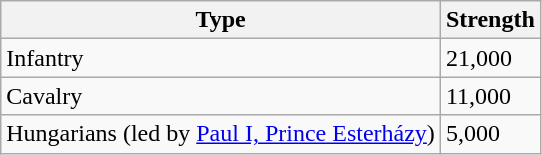<table class="wikitable mw-collapsible">
<tr>
<th>Type</th>
<th>Strength</th>
</tr>
<tr>
<td>Infantry</td>
<td>21,000</td>
</tr>
<tr>
<td>Cavalry</td>
<td>11,000</td>
</tr>
<tr>
<td>Hungarians (led by <a href='#'>Paul I, Prince Esterházy</a>)</td>
<td>5,000</td>
</tr>
</table>
